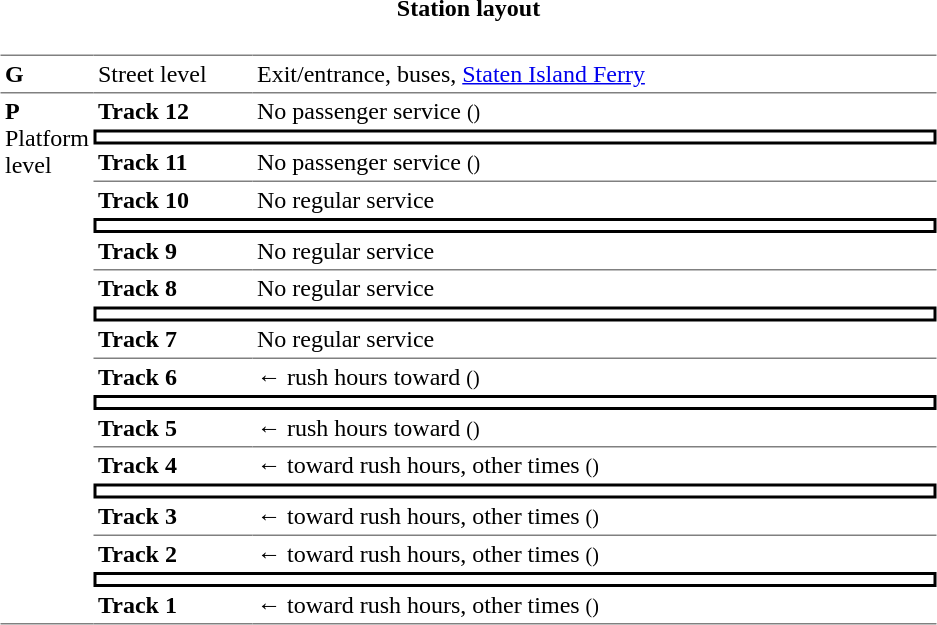<table class="toccolours collapsible" style="min-width:30em; background:inherit">
<tr>
<th>Station layout</th>
</tr>
<tr>
<td><br><table border=0 cellspacing=0 cellpadding=3>
<tr>
<td style="border-top:solid 1px gray;border-bottom:solid 1px gray;" width=50><strong>G</strong></td>
<td style="border-top:solid 1px gray;border-bottom:solid 1px gray;" width=100>Street level</td>
<td style="border-top:solid 1px gray;border-bottom:solid 1px gray;" width=450>Exit/entrance, buses, <a href='#'>Staten Island Ferry</a><br></td>
</tr>
<tr>
<td style="border-bottom:solid 1px gray;" width=50 rowspan=18 valign=top><strong>P</strong><br>Platform level</td>
<td><strong>Track 12</strong></td>
<td>No passenger service <small>()</small></td>
</tr>
<tr>
<td style="border-right:solid 2px black;border-left:solid 2px black;border-top:solid 2px black;border-bottom:solid 2px black;text-align:center;" colspan=2></td>
</tr>
<tr>
<td style="border-bottom:solid 1px gray;"><strong>Track 11</strong></td>
<td style="border-bottom:solid 1px gray;">No passenger service <small>()</small></td>
</tr>
<tr>
<td><strong>Track 10</strong></td>
<td>No regular service</td>
</tr>
<tr>
<td style="border-right:solid 2px black;border-left:solid 2px black;border-top:solid 2px black;border-bottom:solid 2px black;text-align:center;" colspan=2></td>
</tr>
<tr>
<td style="border-bottom:solid 1px gray;"><strong>Track 9</strong></td>
<td style="border-bottom:solid 1px gray;">No regular service</td>
</tr>
<tr>
<td><strong>Track 8</strong></td>
<td>No regular service</td>
</tr>
<tr>
<td style="border-right:solid 2px black;border-left:solid 2px black;border-top:solid 2px black;border-bottom:solid 2px black;text-align:center;" colspan=2></td>
</tr>
<tr>
<td style="border-bottom:solid 1px gray;"><strong>Track 7</strong></td>
<td style="border-bottom:solid 1px gray;">No regular service</td>
</tr>
<tr>
<td><span><strong>Track 6</strong></span></td>
<td>←  rush hours toward  <small>()</small></td>
</tr>
<tr>
<td style="border-right:solid 2px black;border-left:solid 2px black;border-top:solid 2px black;border-bottom:solid 2px black;text-align:center;" colspan=2></td>
</tr>
<tr>
<td style="border-bottom:solid 1px gray;"><span><strong>Track 5</strong></span></td>
<td style="border-bottom:solid 1px gray;">←  rush hours toward  <small>()</small></td>
</tr>
<tr>
<td><span><strong>Track 4</strong></span></td>
<td>←  toward  rush hours,  other times <small>()</small></td>
</tr>
<tr>
<td style="border-right:solid 2px black;border-left:solid 2px black;border-top:solid 2px black;border-bottom:solid 2px black;text-align:center;" colspan=2></td>
</tr>
<tr>
<td style="border-bottom:solid 1px gray;"><span><strong>Track 3</strong></span></td>
<td style="border-bottom:solid 1px gray;">←  toward  rush hours,  other times <small>()</small></td>
</tr>
<tr>
<td><span><strong>Track 2</strong></span></td>
<td>←  toward  rush hours,  other times <small>()</small></td>
</tr>
<tr>
<td style="border-right:solid 2px black;border-left:solid 2px black;border-top:solid 2px black;border-bottom:solid 2px black;text-align:center;" colspan=2></td>
</tr>
<tr>
<td style="border-bottom:solid 1px gray;"><span><strong>Track 1</strong></span></td>
<td style="border-bottom:solid 1px gray;">←  toward  rush hours,  other times <small>()</small></td>
</tr>
</table>
</td>
</tr>
</table>
